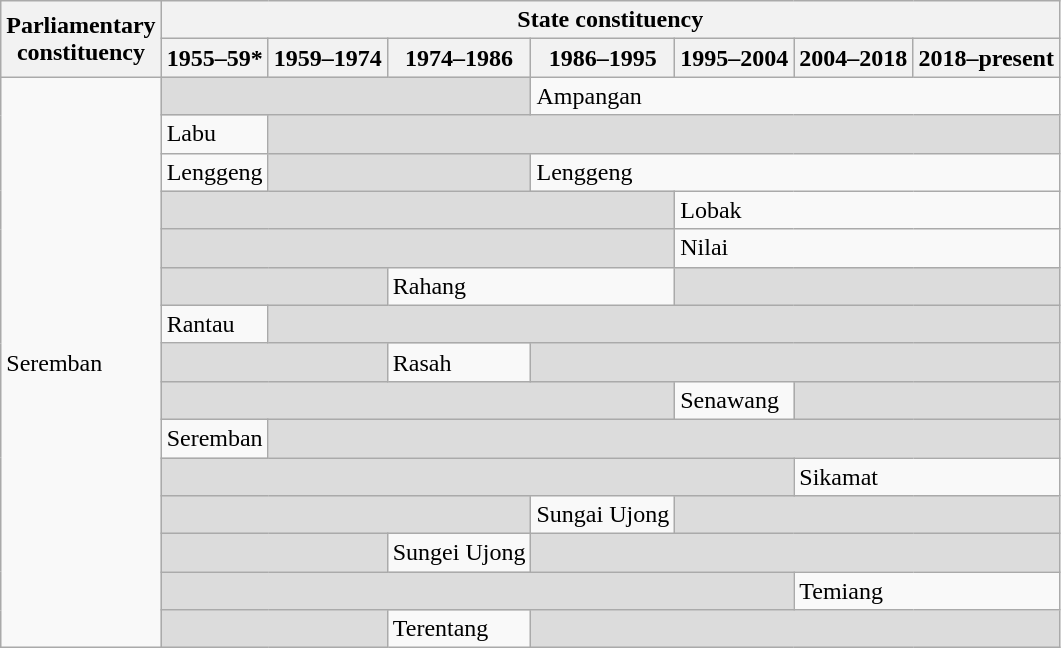<table class="wikitable">
<tr>
<th rowspan="2">Parliamentary<br>constituency</th>
<th colspan="7">State constituency</th>
</tr>
<tr>
<th>1955–59*</th>
<th>1959–1974</th>
<th>1974–1986</th>
<th>1986–1995</th>
<th>1995–2004</th>
<th>2004–2018</th>
<th>2018–present</th>
</tr>
<tr>
<td rowspan="15">Seremban</td>
<td colspan="3" bgcolor="dcdcdc"></td>
<td colspan="4">Ampangan</td>
</tr>
<tr>
<td>Labu</td>
<td colspan="6" bgcolor="dcdcdc"></td>
</tr>
<tr>
<td>Lenggeng</td>
<td colspan="2" bgcolor="dcdcdc"></td>
<td colspan="4">Lenggeng</td>
</tr>
<tr>
<td colspan="4" bgcolor="dcdcdc"></td>
<td colspan="3">Lobak</td>
</tr>
<tr>
<td colspan="4" bgcolor="dcdcdc"></td>
<td colspan="3">Nilai</td>
</tr>
<tr>
<td colspan="2" bgcolor="dcdcdc"></td>
<td colspan="2">Rahang</td>
<td colspan="3" bgcolor="dcdcdc"></td>
</tr>
<tr>
<td>Rantau</td>
<td colspan="6" bgcolor="dcdcdc"></td>
</tr>
<tr>
<td colspan="2" bgcolor="dcdcdc"></td>
<td>Rasah</td>
<td colspan="4" bgcolor="dcdcdc"></td>
</tr>
<tr>
<td colspan="4" bgcolor="dcdcdc"></td>
<td>Senawang</td>
<td colspan="2" bgcolor="dcdcdc"></td>
</tr>
<tr>
<td>Seremban</td>
<td colspan="6" bgcolor="dcdcdc"></td>
</tr>
<tr>
<td colspan="5" bgcolor="dcdcdc"></td>
<td colspan="2">Sikamat</td>
</tr>
<tr>
<td colspan="3" bgcolor="dcdcdc"></td>
<td>Sungai Ujong</td>
<td colspan="3" bgcolor="dcdcdc"></td>
</tr>
<tr>
<td colspan="2" bgcolor="dcdcdc"></td>
<td>Sungei Ujong</td>
<td colspan="4" bgcolor="dcdcdc"></td>
</tr>
<tr>
<td colspan="5" bgcolor="dcdcdc"></td>
<td colspan="2">Temiang</td>
</tr>
<tr>
<td colspan="2" bgcolor="dcdcdc"></td>
<td>Terentang</td>
<td colspan="4" bgcolor="dcdcdc"></td>
</tr>
</table>
